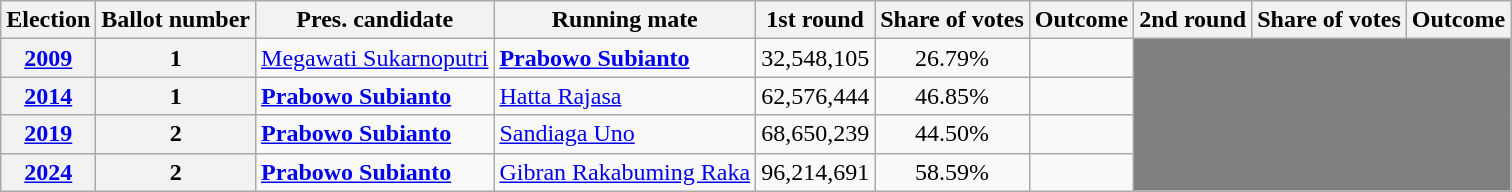<table class="wikitable">
<tr>
<th>Election</th>
<th>Ballot number</th>
<th>Pres. candidate</th>
<th>Running mate</th>
<th>1st round<br></th>
<th>Share of votes</th>
<th>Outcome</th>
<th>2nd round<br></th>
<th>Share of votes</th>
<th>Outcome</th>
</tr>
<tr>
<th><a href='#'>2009</a></th>
<th>1</th>
<td><a href='#'>Megawati Sukarnoputri</a></td>
<td><strong><a href='#'>Prabowo Subianto</a></strong></td>
<td>32,548,105</td>
<td align=center>26.79%</td>
<td></td>
<td rowspan=4 colspan="3" bgcolor="grey"></td>
</tr>
<tr>
<th><a href='#'>2014</a></th>
<th>1</th>
<td><strong><a href='#'>Prabowo Subianto</a></strong></td>
<td><a href='#'>Hatta Rajasa</a></td>
<td>62,576,444</td>
<td align=center>46.85%</td>
<td></td>
</tr>
<tr>
<th><a href='#'>2019</a></th>
<th>2</th>
<td><strong><a href='#'>Prabowo Subianto</a></strong></td>
<td><a href='#'>Sandiaga Uno</a></td>
<td>68,650,239</td>
<td align=center>44.50%</td>
<td></td>
</tr>
<tr>
<th><a href='#'>2024</a></th>
<th>2</th>
<td><strong><a href='#'>Prabowo Subianto</a></strong></td>
<td><a href='#'>Gibran Rakabuming Raka</a></td>
<td>96,214,691</td>
<td align=center>58.59%</td>
<td></td>
</tr>
</table>
